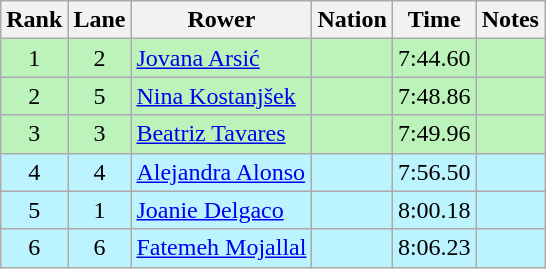<table class="wikitable sortable" style="text-align:center">
<tr>
<th>Rank</th>
<th>Lane</th>
<th>Rower</th>
<th>Nation</th>
<th>Time</th>
<th>Notes</th>
</tr>
<tr bgcolor="bbf3bb">
<td>1</td>
<td>2</td>
<td align=left><a href='#'>Jovana Arsić</a></td>
<td align=left></td>
<td>7:44.60</td>
<td></td>
</tr>
<tr bgcolor="bbf3bb">
<td>2</td>
<td>5</td>
<td align=left><a href='#'>Nina Kostanjšek</a></td>
<td align=left></td>
<td>7:48.86</td>
<td></td>
</tr>
<tr bgcolor="bbf3bb">
<td>3</td>
<td>3</td>
<td align=left><a href='#'>Beatriz Tavares</a></td>
<td align=left></td>
<td>7:49.96</td>
<td></td>
</tr>
<tr bgcolor="bbf3ff">
<td>4</td>
<td>4</td>
<td align=left><a href='#'>Alejandra Alonso</a></td>
<td align=left></td>
<td>7:56.50</td>
<td></td>
</tr>
<tr bgcolor="bbf3ff">
<td>5</td>
<td>1</td>
<td align=left><a href='#'>Joanie Delgaco</a></td>
<td align=left></td>
<td>8:00.18</td>
<td></td>
</tr>
<tr bgcolor="bbf3ff">
<td>6</td>
<td>6</td>
<td align=left><a href='#'>Fatemeh Mojallal</a></td>
<td align=left></td>
<td>8:06.23</td>
<td></td>
</tr>
</table>
